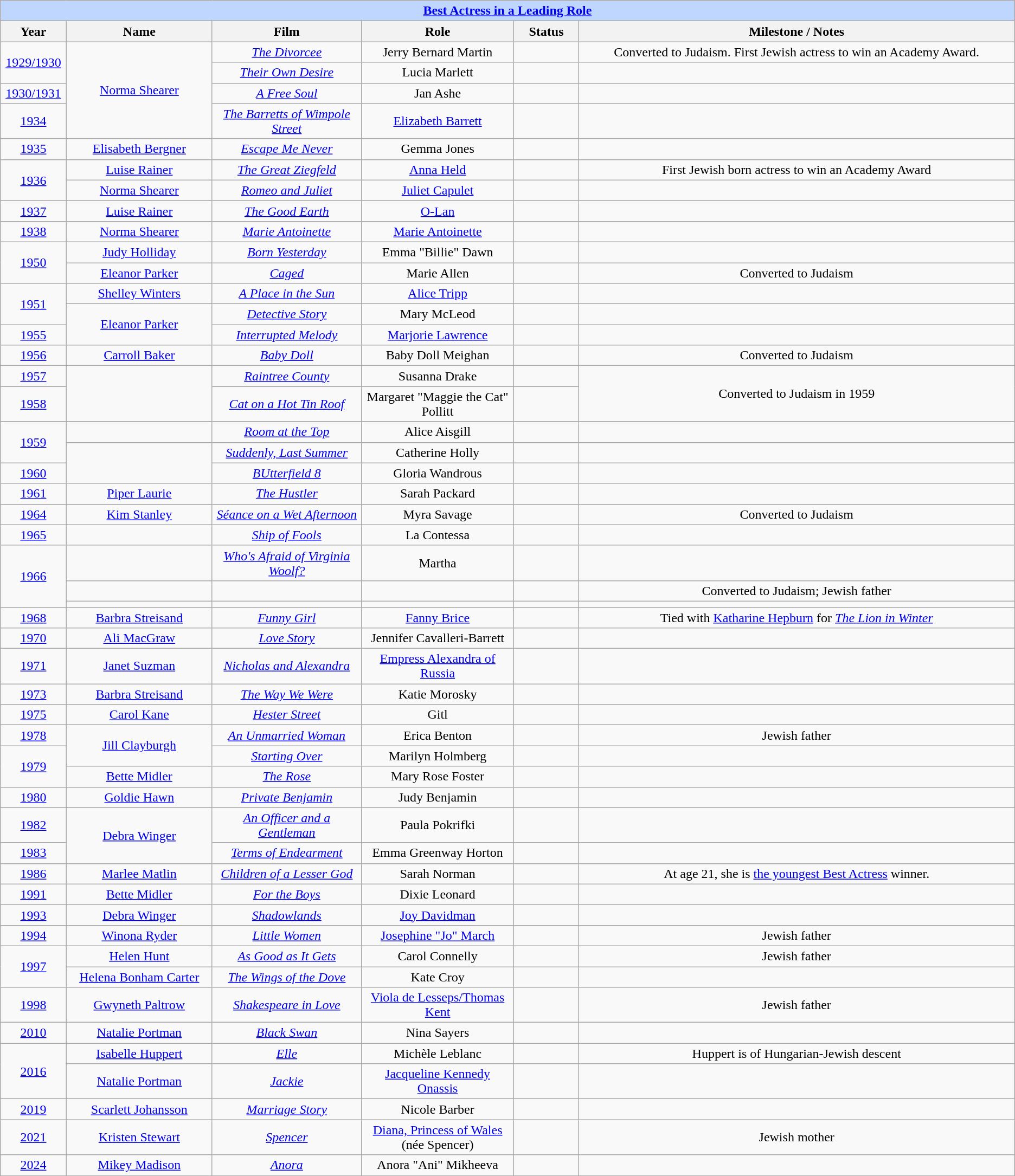<table class="wikitable" style="text-align: center">
<tr ---- bgcolor="#bfd7ff">
<td colspan=6 align=center><strong><a href='#'>Best Actress in a Leading Role</a></strong></td>
</tr>
<tr ---- bgcolor="#ebf5ff">
<th width="075">Year</th>
<th width="200">Name</th>
<th width="200">Film</th>
<th width="200">Role</th>
<th width="080">Status</th>
<th width="650">Milestone / Notes</th>
</tr>
<tr>
<td rowspan=2><a href='#'>1929/1930</a></td>
<td rowspan=4><a href='#'>Norma Shearer</a></td>
<td><em><a href='#'>The Divorcee</a></em></td>
<td>Jerry Bernard Martin</td>
<td></td>
<td>Converted to Judaism. First Jewish actress to win an Academy Award.</td>
</tr>
<tr>
<td><em><a href='#'>Their Own Desire</a> </em></td>
<td>Lucia Marlett</td>
<td></td>
<td></td>
</tr>
<tr>
<td><a href='#'>1930/1931</a></td>
<td><em><a href='#'>A Free Soul</a></em></td>
<td>Jan Ashe</td>
<td></td>
<td></td>
</tr>
<tr>
<td><a href='#'>1934</a></td>
<td><em><a href='#'>The Barretts of Wimpole Street</a></em></td>
<td><a href='#'>Elizabeth Barrett</a></td>
<td></td>
<td></td>
</tr>
<tr>
<td><a href='#'>1935</a></td>
<td><a href='#'>Elisabeth Bergner</a></td>
<td><em><a href='#'>Escape Me Never</a></em></td>
<td>Gemma Jones</td>
<td></td>
<td></td>
</tr>
<tr>
<td rowspan=2><a href='#'>1936</a></td>
<td><a href='#'>Luise Rainer</a></td>
<td><em><a href='#'>The Great Ziegfeld</a></em></td>
<td><a href='#'>Anna Held</a></td>
<td></td>
<td>First Jewish born actress to win an Academy Award</td>
</tr>
<tr>
<td><a href='#'>Norma Shearer</a></td>
<td><em><a href='#'>Romeo and Juliet</a></em></td>
<td><a href='#'>Juliet Capulet</a></td>
<td></td>
<td></td>
</tr>
<tr>
<td><a href='#'>1937</a></td>
<td><a href='#'>Luise Rainer</a></td>
<td><em><a href='#'>The Good Earth</a></em></td>
<td><a href='#'>O-Lan</a></td>
<td></td>
<td></td>
</tr>
<tr>
<td><a href='#'>1938</a></td>
<td><a href='#'>Norma Shearer</a></td>
<td><em><a href='#'>Marie Antoinette</a></em></td>
<td><a href='#'>Marie Antoinette</a></td>
<td></td>
<td></td>
</tr>
<tr>
<td rowspan=2><a href='#'>1950</a></td>
<td><a href='#'>Judy Holliday</a></td>
<td><em><a href='#'>Born Yesterday</a></em></td>
<td>Emma "Billie" Dawn</td>
<td></td>
<td></td>
</tr>
<tr>
<td><a href='#'>Eleanor Parker</a></td>
<td><em><a href='#'>Caged</a></em></td>
<td>Marie Allen</td>
<td></td>
<td>Converted to Judaism</td>
</tr>
<tr>
<td rowspan=2><a href='#'>1951</a></td>
<td><a href='#'>Shelley Winters</a></td>
<td><em><a href='#'>A Place in the Sun</a></em></td>
<td><a href='#'>Alice Tripp</a></td>
<td></td>
<td></td>
</tr>
<tr>
<td rowspan=2><a href='#'>Eleanor Parker</a></td>
<td><em><a href='#'>Detective Story</a></em></td>
<td>Mary McLeod</td>
<td></td>
<td></td>
</tr>
<tr>
<td><a href='#'>1955</a></td>
<td><em><a href='#'>Interrupted Melody</a></em></td>
<td><a href='#'>Marjorie Lawrence</a></td>
<td></td>
<td></td>
</tr>
<tr>
<td><a href='#'>1956</a></td>
<td><a href='#'>Carroll Baker</a></td>
<td><em><a href='#'>Baby Doll</a></em></td>
<td>Baby Doll Meighan</td>
<td></td>
<td>Converted to Judaism</td>
</tr>
<tr>
<td><a href='#'>1957</a></td>
<td rowspan=2></td>
<td><em><a href='#'>Raintree County</a></em></td>
<td>Susanna Drake</td>
<td></td>
<td rowspan=2>Converted to Judaism in 1959</td>
</tr>
<tr>
<td><a href='#'>1958</a></td>
<td><em><a href='#'>Cat on a Hot Tin Roof</a></em></td>
<td>Margaret "Maggie the Cat" Pollitt</td>
<td></td>
</tr>
<tr>
<td rowspan=2><a href='#'>1959</a></td>
<td></td>
<td><em><a href='#'>Room at the Top</a></em></td>
<td>Alice Aisgill</td>
<td></td>
<td></td>
</tr>
<tr>
<td rowspan=2></td>
<td><em><a href='#'>Suddenly, Last Summer</a></em></td>
<td>Catherine Holly</td>
<td></td>
<td></td>
</tr>
<tr>
<td><a href='#'>1960</a></td>
<td><em><a href='#'>BUtterfield 8</a></em></td>
<td>Gloria Wandrous</td>
<td></td>
<td></td>
</tr>
<tr>
<td><a href='#'>1961</a></td>
<td><a href='#'>Piper Laurie</a></td>
<td><em><a href='#'>The Hustler</a></em></td>
<td>Sarah Packard</td>
<td></td>
<td></td>
</tr>
<tr>
<td><a href='#'>1964</a></td>
<td><a href='#'>Kim Stanley</a></td>
<td><em><a href='#'>Séance on a Wet Afternoon</a></em></td>
<td>Myra Savage</td>
<td></td>
<td>Converted to Judaism</td>
</tr>
<tr>
<td><a href='#'>1965</a></td>
<td></td>
<td><em><a href='#'>Ship of Fools</a></em></td>
<td>La Contessa</td>
<td></td>
<td></td>
</tr>
<tr>
<td rowspan=3><a href='#'>1966</a></td>
<td></td>
<td><em><a href='#'>Who's Afraid of Virginia Woolf?</a></em></td>
<td>Martha</td>
<td></td>
<td></td>
</tr>
<tr>
<td></td>
<td></td>
<td></td>
<td></td>
<td>Converted to Judaism; Jewish father</td>
</tr>
<tr>
<td></td>
<td></td>
<td></td>
<td></td>
<td></td>
</tr>
<tr>
<td><a href='#'>1968</a></td>
<td><a href='#'>Barbra Streisand</a></td>
<td><em><a href='#'>Funny Girl</a></em></td>
<td><a href='#'>Fanny Brice</a></td>
<td></td>
<td>Tied with <a href='#'>Katharine Hepburn</a> for <em><a href='#'>The Lion in Winter</a></em></td>
</tr>
<tr>
<td><a href='#'>1970</a></td>
<td><a href='#'>Ali MacGraw</a></td>
<td><em><a href='#'>Love Story</a></em></td>
<td>Jennifer Cavalleri-Barrett</td>
<td></td>
<td></td>
</tr>
<tr>
<td><a href='#'>1971</a></td>
<td><a href='#'>Janet Suzman</a></td>
<td><em><a href='#'>Nicholas and Alexandra</a></em></td>
<td><a href='#'>Empress Alexandra of Russia</a></td>
<td></td>
<td></td>
</tr>
<tr>
<td><a href='#'>1973</a></td>
<td><a href='#'>Barbra Streisand</a></td>
<td><em><a href='#'>The Way We Were</a></em></td>
<td>Katie Morosky</td>
<td></td>
<td></td>
</tr>
<tr>
<td><a href='#'>1975</a></td>
<td><a href='#'>Carol Kane</a></td>
<td><em><a href='#'>Hester Street</a></em></td>
<td>Gitl</td>
<td></td>
<td></td>
</tr>
<tr>
<td><a href='#'>1978</a></td>
<td rowspan=2><a href='#'>Jill Clayburgh</a></td>
<td><em><a href='#'>An Unmarried Woman</a></em></td>
<td>Erica Benton</td>
<td></td>
<td>Jewish father</td>
</tr>
<tr>
<td rowspan=2><a href='#'>1979</a></td>
<td><em><a href='#'>Starting Over</a></em></td>
<td>Marilyn Holmberg</td>
<td></td>
<td></td>
</tr>
<tr>
<td><a href='#'>Bette Midler</a></td>
<td><em><a href='#'>The Rose</a></em></td>
<td>Mary Rose Foster</td>
<td></td>
<td></td>
</tr>
<tr>
<td><a href='#'>1980</a></td>
<td><a href='#'>Goldie Hawn</a></td>
<td><em><a href='#'>Private Benjamin</a></em></td>
<td>Judy Benjamin</td>
<td></td>
<td></td>
</tr>
<tr>
<td><a href='#'>1982</a></td>
<td rowspan=2><a href='#'>Debra Winger</a></td>
<td><em><a href='#'>An Officer and a Gentleman</a></em></td>
<td>Paula Pokrifki</td>
<td></td>
<td></td>
</tr>
<tr>
<td><a href='#'>1983</a></td>
<td><em><a href='#'>Terms of Endearment</a></em></td>
<td>Emma Greenway Horton</td>
<td></td>
<td></td>
</tr>
<tr>
<td><a href='#'>1986</a></td>
<td><a href='#'>Marlee Matlin</a></td>
<td><em><a href='#'>Children of a Lesser God</a></em></td>
<td>Sarah Norman</td>
<td></td>
<td>At age 21, she is <a href='#'>the youngest Best Actress</a> winner.</td>
</tr>
<tr>
<td><a href='#'>1991</a></td>
<td><a href='#'>Bette Midler</a></td>
<td><em><a href='#'>For the Boys</a></em></td>
<td>Dixie Leonard</td>
<td></td>
<td></td>
</tr>
<tr>
<td><a href='#'>1993</a></td>
<td><a href='#'>Debra Winger</a></td>
<td><em><a href='#'>Shadowlands</a></em></td>
<td><a href='#'>Joy Davidman</a></td>
<td></td>
<td></td>
</tr>
<tr>
<td><a href='#'>1994</a></td>
<td><a href='#'>Winona Ryder</a></td>
<td><em><a href='#'>Little Women</a></em></td>
<td><a href='#'>Josephine "Jo" March</a></td>
<td></td>
<td>Jewish father</td>
</tr>
<tr>
<td rowspan=2><a href='#'>1997</a></td>
<td><a href='#'>Helen Hunt</a></td>
<td><em><a href='#'>As Good as It Gets</a></em></td>
<td>Carol Connelly</td>
<td></td>
<td>Jewish father</td>
</tr>
<tr>
<td><a href='#'>Helena Bonham Carter</a></td>
<td><em><a href='#'>The Wings of the Dove</a></em></td>
<td>Kate Croy</td>
<td></td>
<td></td>
</tr>
<tr>
<td><a href='#'>1998</a></td>
<td><a href='#'>Gwyneth Paltrow</a></td>
<td><em><a href='#'>Shakespeare in Love</a></em></td>
<td><a href='#'>Viola de Lesseps/Thomas Kent</a></td>
<td></td>
<td>Jewish father</td>
</tr>
<tr>
<td><a href='#'>2010</a></td>
<td><a href='#'>Natalie Portman</a></td>
<td><em><a href='#'>Black Swan</a></em></td>
<td>Nina Sayers</td>
<td></td>
<td></td>
</tr>
<tr>
<td rowspan=2><a href='#'>2016</a></td>
<td><a href='#'>Isabelle Huppert</a></td>
<td><em><a href='#'>Elle</a></em></td>
<td>Michèle Leblanc</td>
<td></td>
<td>Huppert is of Hungarian-Jewish descent</td>
</tr>
<tr>
<td><a href='#'>Natalie Portman</a></td>
<td><em><a href='#'>Jackie</a></em></td>
<td><a href='#'>Jacqueline Kennedy Onassis</a></td>
<td></td>
<td></td>
</tr>
<tr>
<td><a href='#'>2019</a></td>
<td><a href='#'>Scarlett Johansson</a></td>
<td><em><a href='#'>Marriage Story</a></em></td>
<td>Nicole Barber</td>
<td></td>
<td></td>
</tr>
<tr>
<td><a href='#'>2021</a></td>
<td><a href='#'>Kristen Stewart</a></td>
<td><em><a href='#'>Spencer</a></em></td>
<td><a href='#'>Diana, Princess of Wales</a> (née Spencer)</td>
<td></td>
<td>Jewish mother</td>
</tr>
<tr>
<td><a href='#'>2024</a></td>
<td><a href='#'>Mikey Madison</a></td>
<td><em><a href='#'>Anora</a></em></td>
<td>Anora "Ani" Mikheeva</td>
<td></td>
<td></td>
</tr>
</table>
